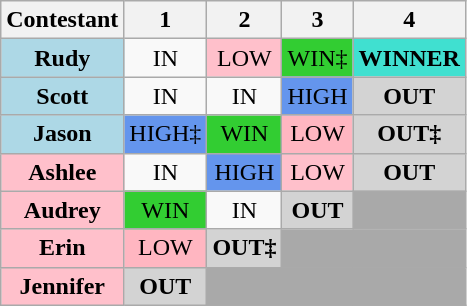<table class="wikitable" align style="text-align:center">
<tr>
<th>Contestant</th>
<th>1</th>
<th>2</th>
<th>3</th>
<th>4</th>
</tr>
<tr>
<td style="background:lightblue"><strong>Rudy</strong></td>
<td>IN</td>
<td style="background:pink;">LOW</td>
<td style="background:limegreen;">WIN‡</td>
<td style="background:turquoise;"><strong>WINNER</strong></td>
</tr>
<tr>
<td style="background:lightblue"><strong>Scott</strong></td>
<td>IN</td>
<td>IN</td>
<td style="background:cornflowerblue;">HIGH</td>
<td style="background:lightgrey;"><strong>OUT</strong></td>
</tr>
<tr>
<td style="background:lightblue"><strong>Jason</strong></td>
<td style="background:cornflowerblue;">HIGH‡</td>
<td style="background:limegreen;">WIN</td>
<td style="background:lightpink;">LOW</td>
<td style="background:lightgrey;"><strong>OUT‡</strong></td>
</tr>
<tr>
<td style="background:pink"><strong>Ashlee</strong></td>
<td>IN</td>
<td style="background:cornflowerblue;">HIGH</td>
<td style="background:pink;">LOW</td>
<td style="background:lightgrey;"><strong>OUT</strong></td>
</tr>
<tr>
<td style="background:pink"><strong>Audrey</strong></td>
<td style="background:limegreen;">WIN</td>
<td>IN</td>
<td style="background:lightgrey;"><strong>OUT</strong></td>
<td style="background:darkgrey;"></td>
</tr>
<tr>
<td style="background:pink"><strong>Erin</strong></td>
<td style="background:lightpink;">LOW</td>
<td style="background:lightgrey;"><strong>OUT‡</strong></td>
<td colspan=2 style="background:darkgrey;"></td>
</tr>
<tr>
<td style="background:pink"><strong>Jennifer</strong></td>
<td style="background:lightgrey;"><strong>OUT</strong></td>
<td colspan=3 style="background:darkgrey;"></td>
</tr>
</table>
